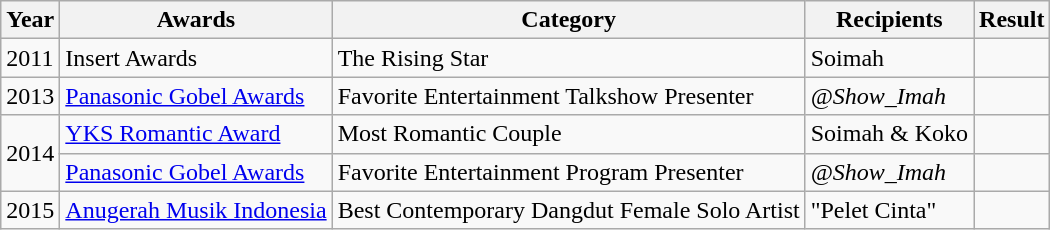<table class="wikitable">
<tr>
<th>Year</th>
<th>Awards</th>
<th>Category</th>
<th>Recipients</th>
<th>Result</th>
</tr>
<tr>
<td>2011</td>
<td>Insert Awards</td>
<td>The Rising Star</td>
<td>Soimah</td>
<td></td>
</tr>
<tr>
<td>2013</td>
<td><a href='#'>Panasonic Gobel Awards</a></td>
<td>Favorite Entertainment Talkshow Presenter</td>
<td><em>@Show_Imah</em></td>
<td></td>
</tr>
<tr>
<td rowspan= "2">2014</td>
<td><a href='#'>YKS Romantic Award</a></td>
<td>Most Romantic Couple</td>
<td>Soimah & Koko</td>
<td></td>
</tr>
<tr>
<td><a href='#'>Panasonic Gobel Awards</a></td>
<td>Favorite Entertainment Program Presenter</td>
<td><em>@Show_Imah</em></td>
<td></td>
</tr>
<tr>
<td>2015</td>
<td><a href='#'>Anugerah Musik Indonesia</a></td>
<td>Best Contemporary Dangdut Female Solo Artist</td>
<td>"Pelet Cinta"</td>
<td></td>
</tr>
</table>
